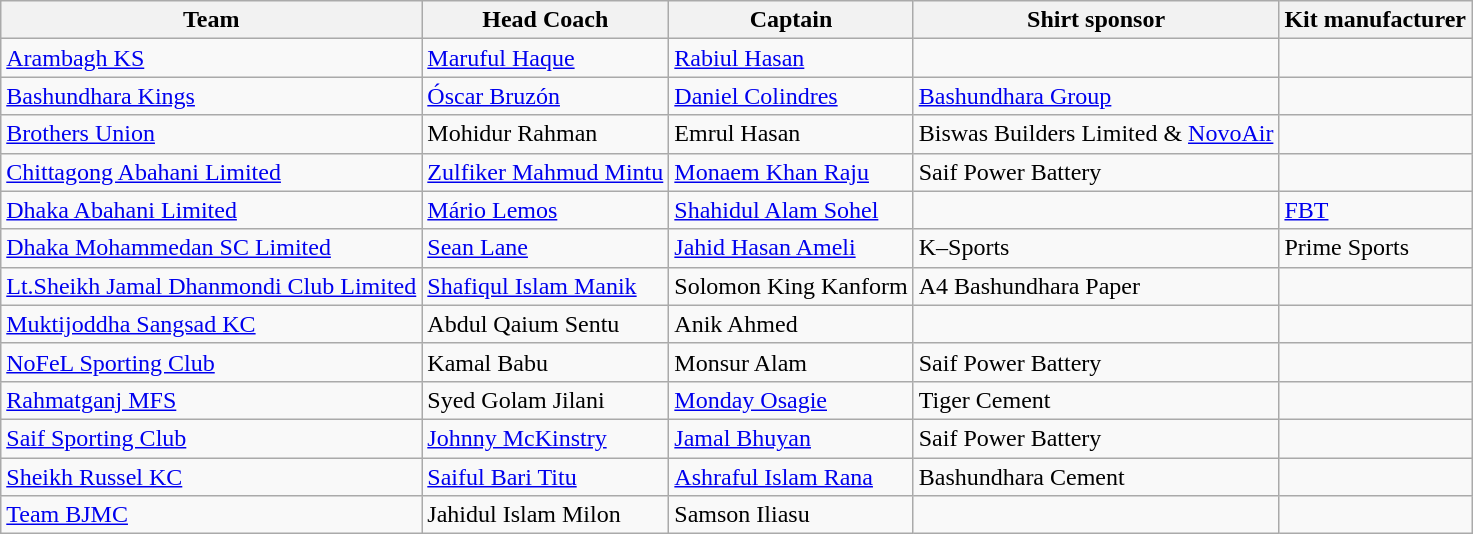<table class="wikitable">
<tr>
<th>Team</th>
<th>Head Coach</th>
<th>Captain</th>
<th>Shirt sponsor</th>
<th>Kit manufacturer</th>
</tr>
<tr>
<td><a href='#'>Arambagh KS</a></td>
<td> <a href='#'>Maruful Haque</a></td>
<td> <a href='#'>Rabiul Hasan</a></td>
<td></td>
<td></td>
</tr>
<tr>
<td><a href='#'>Bashundhara Kings</a></td>
<td> <a href='#'>Óscar Bruzón</a></td>
<td> <a href='#'>Daniel Colindres</a></td>
<td><a href='#'>Bashundhara Group</a></td>
<td></td>
</tr>
<tr>
<td><a href='#'>Brothers Union</a></td>
<td> Mohidur Rahman</td>
<td> Emrul Hasan</td>
<td>Biswas Builders Limited & <a href='#'>NovoAir</a></td>
<td></td>
</tr>
<tr>
<td><a href='#'>Chittagong Abahani Limited</a></td>
<td> <a href='#'>Zulfiker Mahmud Mintu</a></td>
<td> <a href='#'>Monaem Khan Raju</a></td>
<td>Saif Power Battery</td>
<td></td>
</tr>
<tr>
<td><a href='#'>Dhaka Abahani Limited</a></td>
<td> <a href='#'>Mário Lemos</a></td>
<td> <a href='#'>Shahidul Alam Sohel</a></td>
<td></td>
<td><a href='#'>FBT</a></td>
</tr>
<tr>
<td><a href='#'>Dhaka Mohammedan SC Limited</a></td>
<td> <a href='#'>Sean Lane</a></td>
<td> <a href='#'>Jahid Hasan Ameli</a></td>
<td>K–Sports</td>
<td>Prime Sports</td>
</tr>
<tr>
<td><a href='#'>Lt.Sheikh Jamal Dhanmondi Club Limited</a></td>
<td> <a href='#'>Shafiqul Islam Manik</a></td>
<td> Solomon King Kanform</td>
<td>A4 Bashundhara Paper</td>
<td></td>
</tr>
<tr>
<td><a href='#'>Muktijoddha Sangsad KC</a></td>
<td> Abdul Qaium Sentu</td>
<td> Anik Ahmed</td>
<td></td>
<td></td>
</tr>
<tr>
<td><a href='#'>NoFeL Sporting Club</a></td>
<td> Kamal Babu</td>
<td> Monsur Alam</td>
<td>Saif Power Battery</td>
<td></td>
</tr>
<tr>
<td><a href='#'>Rahmatganj MFS</a></td>
<td> Syed Golam Jilani</td>
<td> <a href='#'>Monday Osagie</a></td>
<td>Tiger Cement</td>
<td></td>
</tr>
<tr>
<td><a href='#'>Saif Sporting Club</a></td>
<td> <a href='#'>Johnny McKinstry</a></td>
<td> <a href='#'>Jamal Bhuyan</a></td>
<td>Saif Power Battery</td>
<td></td>
</tr>
<tr>
<td><a href='#'>Sheikh Russel KC</a></td>
<td> <a href='#'>Saiful Bari Titu</a></td>
<td> <a href='#'>Ashraful Islam Rana</a></td>
<td>Bashundhara Cement</td>
<td></td>
</tr>
<tr>
<td><a href='#'>Team BJMC</a></td>
<td> Jahidul Islam Milon</td>
<td> Samson Iliasu</td>
<td></td>
<td></td>
</tr>
</table>
